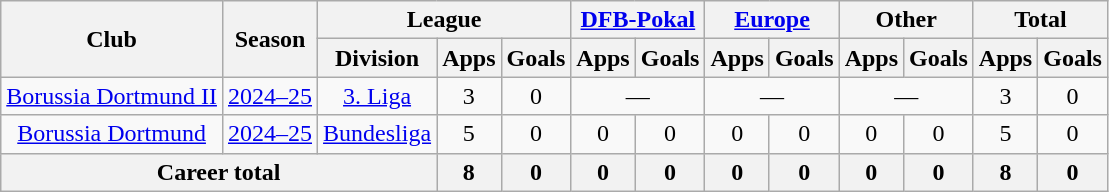<table class=wikitable style=text-align:center>
<tr>
<th rowspan=2>Club</th>
<th rowspan=2>Season</th>
<th colspan=3>League</th>
<th colspan=2><a href='#'>DFB-Pokal</a></th>
<th colspan=2><a href='#'>Europe</a></th>
<th colspan=2>Other</th>
<th colspan=2>Total</th>
</tr>
<tr>
<th>Division</th>
<th>Apps</th>
<th>Goals</th>
<th>Apps</th>
<th>Goals</th>
<th>Apps</th>
<th>Goals</th>
<th>Apps</th>
<th>Goals</th>
<th>Apps</th>
<th>Goals</th>
</tr>
<tr>
<td><a href='#'>Borussia Dortmund II</a></td>
<td><a href='#'>2024–25</a></td>
<td><a href='#'>3. Liga</a></td>
<td>3</td>
<td>0</td>
<td colspan="2">—</td>
<td colspan="2">—</td>
<td colspan="2">—</td>
<td>3</td>
<td>0</td>
</tr>
<tr>
<td><a href='#'>Borussia Dortmund</a></td>
<td><a href='#'>2024–25</a></td>
<td><a href='#'>Bundesliga</a></td>
<td>5</td>
<td>0</td>
<td>0</td>
<td>0</td>
<td>0</td>
<td>0</td>
<td>0</td>
<td>0</td>
<td>5</td>
<td>0</td>
</tr>
<tr>
<th colspan="3">Career total</th>
<th>8</th>
<th>0</th>
<th>0</th>
<th>0</th>
<th>0</th>
<th>0</th>
<th>0</th>
<th>0</th>
<th>8</th>
<th>0</th>
</tr>
</table>
